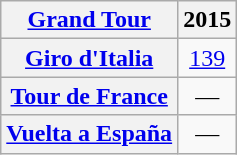<table class="wikitable plainrowheaders">
<tr>
<th scope="col"><a href='#'>Grand Tour</a></th>
<th scope="col">2015</th>
</tr>
<tr style="text-align:center;">
<th scope="row"> <a href='#'>Giro d'Italia</a></th>
<td><a href='#'>139</a></td>
</tr>
<tr style="text-align:center;">
<th scope="row"> <a href='#'>Tour de France</a></th>
<td>—</td>
</tr>
<tr style="text-align:center;">
<th scope="row"> <a href='#'>Vuelta a España</a></th>
<td>—</td>
</tr>
</table>
